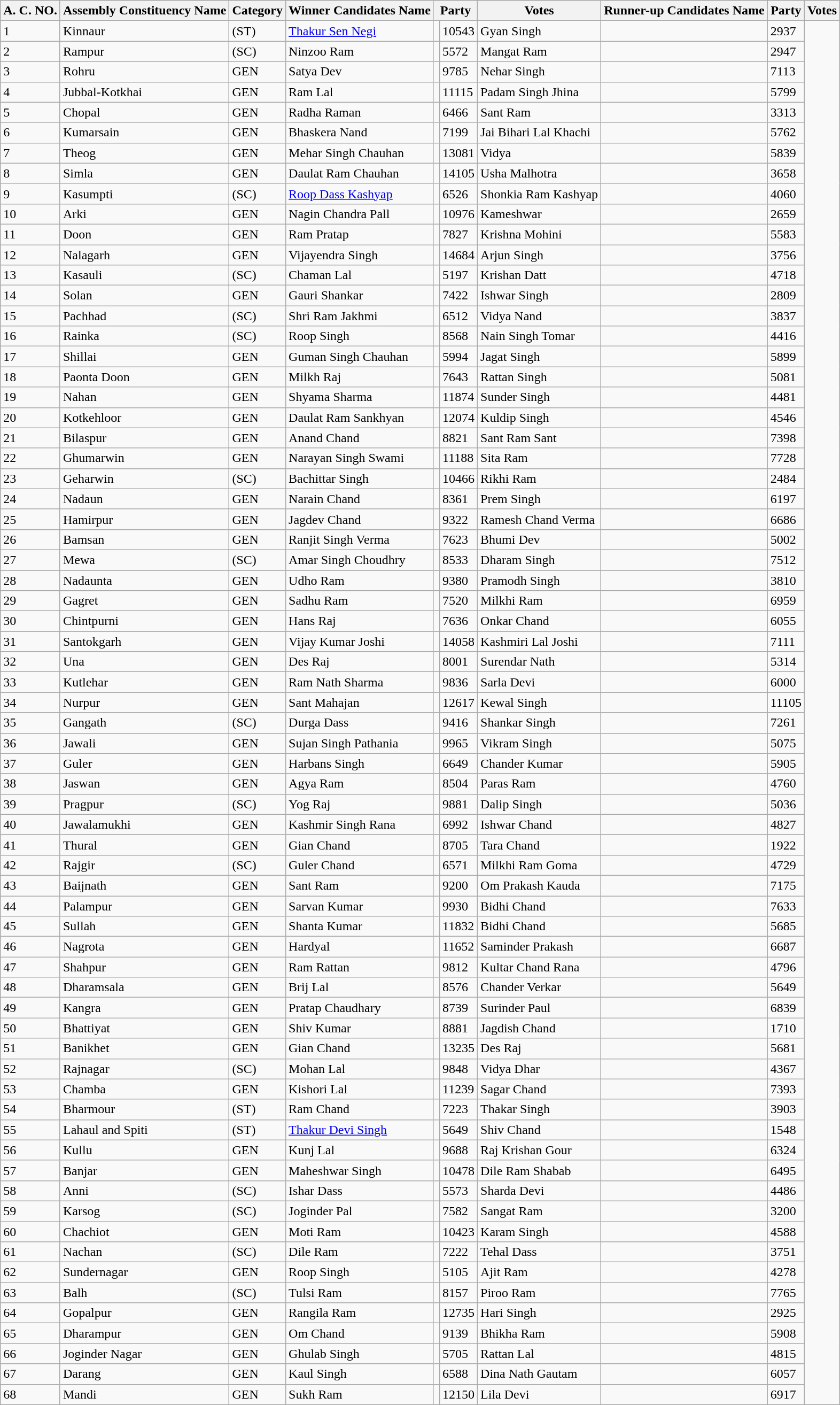<table class="wikitable">
<tr>
<th>A. C. NO.</th>
<th>Assembly Constituency Name</th>
<th>Category</th>
<th>Winner Candidates Name</th>
<th colspan="2">Party</th>
<th>Votes</th>
<th>Runner-up Candidates Name</th>
<th colspan="2">Party</th>
<th>Votes</th>
</tr>
<tr>
<td>1</td>
<td>Kinnaur</td>
<td>(ST)</td>
<td><a href='#'>Thakur Sen Negi</a></td>
<td></td>
<td>10543</td>
<td>Gyan Singh</td>
<td></td>
<td>2937</td>
</tr>
<tr>
<td>2</td>
<td>Rampur</td>
<td>(SC)</td>
<td>Ninzoo Ram</td>
<td></td>
<td>5572</td>
<td>Mangat Ram</td>
<td></td>
<td>2947</td>
</tr>
<tr>
<td>3</td>
<td>Rohru</td>
<td>GEN</td>
<td>Satya Dev</td>
<td></td>
<td>9785</td>
<td>Nehar Singh</td>
<td></td>
<td>7113</td>
</tr>
<tr>
<td>4</td>
<td>Jubbal-Kotkhai</td>
<td>GEN</td>
<td>Ram Lal</td>
<td></td>
<td>11115</td>
<td>Padam Singh Jhina</td>
<td></td>
<td>5799</td>
</tr>
<tr>
<td>5</td>
<td>Chopal</td>
<td>GEN</td>
<td>Radha Raman</td>
<td></td>
<td>6466</td>
<td>Sant Ram</td>
<td></td>
<td>3313</td>
</tr>
<tr>
<td>6</td>
<td>Kumarsain</td>
<td>GEN</td>
<td>Bhaskera Nand</td>
<td></td>
<td>7199</td>
<td>Jai Bihari Lal Khachi</td>
<td></td>
<td>5762</td>
</tr>
<tr>
<td>7</td>
<td>Theog</td>
<td>GEN</td>
<td>Mehar Singh Chauhan</td>
<td></td>
<td>13081</td>
<td>Vidya</td>
<td></td>
<td>5839</td>
</tr>
<tr>
<td>8</td>
<td>Simla</td>
<td>GEN</td>
<td>Daulat Ram Chauhan</td>
<td></td>
<td>14105</td>
<td>Usha Malhotra</td>
<td></td>
<td>3658</td>
</tr>
<tr>
<td>9</td>
<td>Kasumpti</td>
<td>(SC)</td>
<td><a href='#'>Roop Dass Kashyap</a></td>
<td></td>
<td>6526</td>
<td>Shonkia Ram Kashyap</td>
<td></td>
<td>4060</td>
</tr>
<tr>
<td>10</td>
<td>Arki</td>
<td>GEN</td>
<td>Nagin Chandra Pall</td>
<td></td>
<td>10976</td>
<td>Kameshwar</td>
<td></td>
<td>2659</td>
</tr>
<tr>
<td>11</td>
<td>Doon</td>
<td>GEN</td>
<td>Ram Pratap</td>
<td></td>
<td>7827</td>
<td>Krishna Mohini</td>
<td></td>
<td>5583</td>
</tr>
<tr>
<td>12</td>
<td>Nalagarh</td>
<td>GEN</td>
<td>Vijayendra Singh</td>
<td></td>
<td>14684</td>
<td>Arjun Singh</td>
<td></td>
<td>3756</td>
</tr>
<tr>
<td>13</td>
<td>Kasauli</td>
<td>(SC)</td>
<td>Chaman Lal</td>
<td></td>
<td>5197</td>
<td>Krishan Datt</td>
<td></td>
<td>4718</td>
</tr>
<tr>
<td>14</td>
<td>Solan</td>
<td>GEN</td>
<td>Gauri Shankar</td>
<td></td>
<td>7422</td>
<td>Ishwar Singh</td>
<td></td>
<td>2809</td>
</tr>
<tr>
<td>15</td>
<td>Pachhad</td>
<td>(SC)</td>
<td>Shri Ram Jakhmi</td>
<td></td>
<td>6512</td>
<td>Vidya Nand</td>
<td></td>
<td>3837</td>
</tr>
<tr>
<td>16</td>
<td>Rainka</td>
<td>(SC)</td>
<td>Roop Singh</td>
<td></td>
<td>8568</td>
<td>Nain Singh Tomar</td>
<td></td>
<td>4416</td>
</tr>
<tr>
<td>17</td>
<td>Shillai</td>
<td>GEN</td>
<td>Guman Singh Chauhan</td>
<td></td>
<td>5994</td>
<td>Jagat Singh</td>
<td></td>
<td>5899</td>
</tr>
<tr>
<td>18</td>
<td>Paonta Doon</td>
<td>GEN</td>
<td>Milkh Raj</td>
<td></td>
<td>7643</td>
<td>Rattan Singh</td>
<td></td>
<td>5081</td>
</tr>
<tr>
<td>19</td>
<td>Nahan</td>
<td>GEN</td>
<td>Shyama Sharma</td>
<td></td>
<td>11874</td>
<td>Sunder Singh</td>
<td></td>
<td>4481</td>
</tr>
<tr>
<td>20</td>
<td>Kotkehloor</td>
<td>GEN</td>
<td>Daulat Ram Sankhyan</td>
<td></td>
<td>12074</td>
<td>Kuldip Singh</td>
<td></td>
<td>4546</td>
</tr>
<tr>
<td>21</td>
<td>Bilaspur</td>
<td>GEN</td>
<td>Anand Chand</td>
<td></td>
<td>8821</td>
<td>Sant Ram Sant</td>
<td></td>
<td>7398</td>
</tr>
<tr>
<td>22</td>
<td>Ghumarwin</td>
<td>GEN</td>
<td>Narayan Singh Swami</td>
<td></td>
<td>11188</td>
<td>Sita Ram</td>
<td></td>
<td>7728</td>
</tr>
<tr>
<td>23</td>
<td>Geharwin</td>
<td>(SC)</td>
<td>Bachittar Singh</td>
<td></td>
<td>10466</td>
<td>Rikhi Ram</td>
<td></td>
<td>2484</td>
</tr>
<tr>
<td>24</td>
<td>Nadaun</td>
<td>GEN</td>
<td>Narain Chand</td>
<td></td>
<td>8361</td>
<td>Prem Singh</td>
<td></td>
<td>6197</td>
</tr>
<tr>
<td>25</td>
<td>Hamirpur</td>
<td>GEN</td>
<td>Jagdev Chand</td>
<td></td>
<td>9322</td>
<td>Ramesh Chand Verma</td>
<td></td>
<td>6686</td>
</tr>
<tr>
<td>26</td>
<td>Bamsan</td>
<td>GEN</td>
<td>Ranjit Singh Verma</td>
<td></td>
<td>7623</td>
<td>Bhumi Dev</td>
<td></td>
<td>5002</td>
</tr>
<tr>
<td>27</td>
<td>Mewa</td>
<td>(SC)</td>
<td>Amar Singh Choudhry</td>
<td></td>
<td>8533</td>
<td>Dharam Singh</td>
<td></td>
<td>7512</td>
</tr>
<tr>
<td>28</td>
<td>Nadaunta</td>
<td>GEN</td>
<td>Udho Ram</td>
<td></td>
<td>9380</td>
<td>Pramodh Singh</td>
<td></td>
<td>3810</td>
</tr>
<tr>
<td>29</td>
<td>Gagret</td>
<td>GEN</td>
<td>Sadhu Ram</td>
<td></td>
<td>7520</td>
<td>Milkhi Ram</td>
<td></td>
<td>6959</td>
</tr>
<tr>
<td>30</td>
<td>Chintpurni</td>
<td>GEN</td>
<td>Hans Raj</td>
<td></td>
<td>7636</td>
<td>Onkar Chand</td>
<td></td>
<td>6055</td>
</tr>
<tr>
<td>31</td>
<td>Santokgarh</td>
<td>GEN</td>
<td>Vijay Kumar Joshi</td>
<td></td>
<td>14058</td>
<td>Kashmiri Lal Joshi</td>
<td></td>
<td>7111</td>
</tr>
<tr>
<td>32</td>
<td>Una</td>
<td>GEN</td>
<td>Des Raj</td>
<td></td>
<td>8001</td>
<td>Surendar Nath</td>
<td></td>
<td>5314</td>
</tr>
<tr>
<td>33</td>
<td>Kutlehar</td>
<td>GEN</td>
<td>Ram Nath Sharma</td>
<td></td>
<td>9836</td>
<td>Sarla Devi</td>
<td></td>
<td>6000</td>
</tr>
<tr>
<td>34</td>
<td>Nurpur</td>
<td>GEN</td>
<td>Sant Mahajan</td>
<td></td>
<td>12617</td>
<td>Kewal Singh</td>
<td></td>
<td>11105</td>
</tr>
<tr>
<td>35</td>
<td>Gangath</td>
<td>(SC)</td>
<td>Durga Dass</td>
<td></td>
<td>9416</td>
<td>Shankar Singh</td>
<td></td>
<td>7261</td>
</tr>
<tr>
<td>36</td>
<td>Jawali</td>
<td>GEN</td>
<td>Sujan Singh Pathania</td>
<td></td>
<td>9965</td>
<td>Vikram Singh</td>
<td></td>
<td>5075</td>
</tr>
<tr>
<td>37</td>
<td>Guler</td>
<td>GEN</td>
<td>Harbans Singh</td>
<td></td>
<td>6649</td>
<td>Chander Kumar</td>
<td></td>
<td>5905</td>
</tr>
<tr>
<td>38</td>
<td>Jaswan</td>
<td>GEN</td>
<td>Agya Ram</td>
<td></td>
<td>8504</td>
<td>Paras Ram</td>
<td></td>
<td>4760</td>
</tr>
<tr>
<td>39</td>
<td>Pragpur</td>
<td>(SC)</td>
<td>Yog Raj</td>
<td></td>
<td>9881</td>
<td>Dalip Singh</td>
<td></td>
<td>5036</td>
</tr>
<tr>
<td>40</td>
<td>Jawalamukhi</td>
<td>GEN</td>
<td>Kashmir Singh Rana</td>
<td></td>
<td>6992</td>
<td>Ishwar Chand</td>
<td></td>
<td>4827</td>
</tr>
<tr>
<td>41</td>
<td>Thural</td>
<td>GEN</td>
<td>Gian Chand</td>
<td></td>
<td>8705</td>
<td>Tara Chand</td>
<td></td>
<td>1922</td>
</tr>
<tr>
<td>42</td>
<td>Rajgir</td>
<td>(SC)</td>
<td>Guler Chand</td>
<td></td>
<td>6571</td>
<td>Milkhi Ram Goma</td>
<td></td>
<td>4729</td>
</tr>
<tr>
<td>43</td>
<td>Baijnath</td>
<td>GEN</td>
<td>Sant Ram</td>
<td></td>
<td>9200</td>
<td>Om Prakash Kauda</td>
<td></td>
<td>7175</td>
</tr>
<tr>
<td>44</td>
<td>Palampur</td>
<td>GEN</td>
<td>Sarvan Kumar</td>
<td></td>
<td>9930</td>
<td>Bidhi Chand</td>
<td></td>
<td>7633</td>
</tr>
<tr>
<td>45</td>
<td>Sullah</td>
<td>GEN</td>
<td>Shanta Kumar</td>
<td></td>
<td>11832</td>
<td>Bidhi Chand</td>
<td></td>
<td>5685</td>
</tr>
<tr>
<td>46</td>
<td>Nagrota</td>
<td>GEN</td>
<td>Hardyal</td>
<td></td>
<td>11652</td>
<td>Saminder Prakash</td>
<td></td>
<td>6687</td>
</tr>
<tr>
<td>47</td>
<td>Shahpur</td>
<td>GEN</td>
<td>Ram Rattan</td>
<td></td>
<td>9812</td>
<td>Kultar Chand Rana</td>
<td></td>
<td>4796</td>
</tr>
<tr>
<td>48</td>
<td>Dharamsala</td>
<td>GEN</td>
<td>Brij Lal</td>
<td></td>
<td>8576</td>
<td>Chander Verkar</td>
<td></td>
<td>5649</td>
</tr>
<tr>
<td>49</td>
<td>Kangra</td>
<td>GEN</td>
<td>Pratap Chaudhary</td>
<td></td>
<td>8739</td>
<td>Surinder Paul</td>
<td></td>
<td>6839</td>
</tr>
<tr>
<td>50</td>
<td>Bhattiyat</td>
<td>GEN</td>
<td>Shiv Kumar</td>
<td></td>
<td>8881</td>
<td>Jagdish Chand</td>
<td></td>
<td>1710</td>
</tr>
<tr>
<td>51</td>
<td>Banikhet</td>
<td>GEN</td>
<td>Gian Chand</td>
<td></td>
<td>13235</td>
<td>Des Raj</td>
<td></td>
<td>5681</td>
</tr>
<tr>
<td>52</td>
<td>Rajnagar</td>
<td>(SC)</td>
<td>Mohan Lal</td>
<td></td>
<td>9848</td>
<td>Vidya Dhar</td>
<td></td>
<td>4367</td>
</tr>
<tr>
<td>53</td>
<td>Chamba</td>
<td>GEN</td>
<td>Kishori Lal</td>
<td></td>
<td>11239</td>
<td>Sagar Chand</td>
<td></td>
<td>7393</td>
</tr>
<tr>
<td>54</td>
<td>Bharmour</td>
<td>(ST)</td>
<td>Ram Chand</td>
<td></td>
<td>7223</td>
<td>Thakar Singh</td>
<td></td>
<td>3903</td>
</tr>
<tr>
<td>55</td>
<td>Lahaul and Spiti</td>
<td>(ST)</td>
<td><a href='#'>Thakur Devi Singh</a></td>
<td></td>
<td>5649</td>
<td>Shiv Chand</td>
<td></td>
<td>1548</td>
</tr>
<tr>
<td>56</td>
<td>Kullu</td>
<td>GEN</td>
<td>Kunj Lal</td>
<td></td>
<td>9688</td>
<td>Raj Krishan Gour</td>
<td></td>
<td>6324</td>
</tr>
<tr>
<td>57</td>
<td>Banjar</td>
<td>GEN</td>
<td>Maheshwar Singh</td>
<td></td>
<td>10478</td>
<td>Dile Ram Shabab</td>
<td></td>
<td>6495</td>
</tr>
<tr>
<td>58</td>
<td>Anni</td>
<td>(SC)</td>
<td>Ishar Dass</td>
<td></td>
<td>5573</td>
<td>Sharda Devi</td>
<td></td>
<td>4486</td>
</tr>
<tr>
<td>59</td>
<td>Karsog</td>
<td>(SC)</td>
<td>Joginder Pal</td>
<td></td>
<td>7582</td>
<td>Sangat Ram</td>
<td></td>
<td>3200</td>
</tr>
<tr>
<td>60</td>
<td>Chachiot</td>
<td>GEN</td>
<td>Moti Ram</td>
<td></td>
<td>10423</td>
<td>Karam Singh</td>
<td></td>
<td>4588</td>
</tr>
<tr>
<td>61</td>
<td>Nachan</td>
<td>(SC)</td>
<td>Dile Ram</td>
<td></td>
<td>7222</td>
<td>Tehal Dass</td>
<td></td>
<td>3751</td>
</tr>
<tr>
<td>62</td>
<td>Sundernagar</td>
<td>GEN</td>
<td>Roop Singh</td>
<td></td>
<td>5105</td>
<td>Ajit Ram</td>
<td></td>
<td>4278</td>
</tr>
<tr>
<td>63</td>
<td>Balh</td>
<td>(SC)</td>
<td>Tulsi Ram</td>
<td></td>
<td>8157</td>
<td>Piroo Ram</td>
<td></td>
<td>7765</td>
</tr>
<tr>
<td>64</td>
<td>Gopalpur</td>
<td>GEN</td>
<td>Rangila Ram</td>
<td></td>
<td>12735</td>
<td>Hari Singh</td>
<td></td>
<td>2925</td>
</tr>
<tr>
<td>65</td>
<td>Dharampur</td>
<td>GEN</td>
<td>Om Chand</td>
<td></td>
<td>9139</td>
<td>Bhikha Ram</td>
<td></td>
<td>5908</td>
</tr>
<tr>
<td>66</td>
<td>Joginder Nagar</td>
<td>GEN</td>
<td>Ghulab Singh</td>
<td></td>
<td>5705</td>
<td>Rattan Lal</td>
<td></td>
<td>4815</td>
</tr>
<tr>
<td>67</td>
<td>Darang</td>
<td>GEN</td>
<td>Kaul Singh</td>
<td></td>
<td>6588</td>
<td>Dina Nath Gautam</td>
<td></td>
<td>6057</td>
</tr>
<tr>
<td>68</td>
<td>Mandi</td>
<td>GEN</td>
<td>Sukh Ram</td>
<td></td>
<td>12150</td>
<td>Lila Devi</td>
<td></td>
<td>6917</td>
</tr>
</table>
